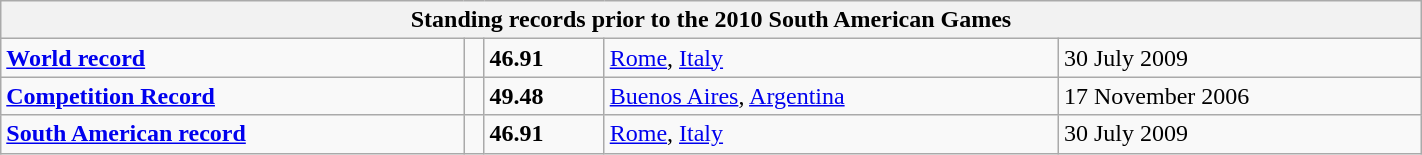<table class="wikitable" width=75%>
<tr>
<th colspan="5">Standing records prior to the 2010 South American Games</th>
</tr>
<tr>
<td><strong><a href='#'>World record</a></strong></td>
<td></td>
<td><strong>46.91</strong></td>
<td><a href='#'>Rome</a>, <a href='#'>Italy</a></td>
<td>30 July 2009</td>
</tr>
<tr>
<td><strong><a href='#'>Competition Record</a></strong></td>
<td></td>
<td><strong>49.48</strong></td>
<td><a href='#'>Buenos Aires</a>, <a href='#'>Argentina</a></td>
<td>17 November 2006</td>
</tr>
<tr>
<td><strong><a href='#'>South American record</a></strong></td>
<td></td>
<td><strong>46.91</strong></td>
<td><a href='#'>Rome</a>, <a href='#'>Italy</a></td>
<td>30 July 2009</td>
</tr>
</table>
